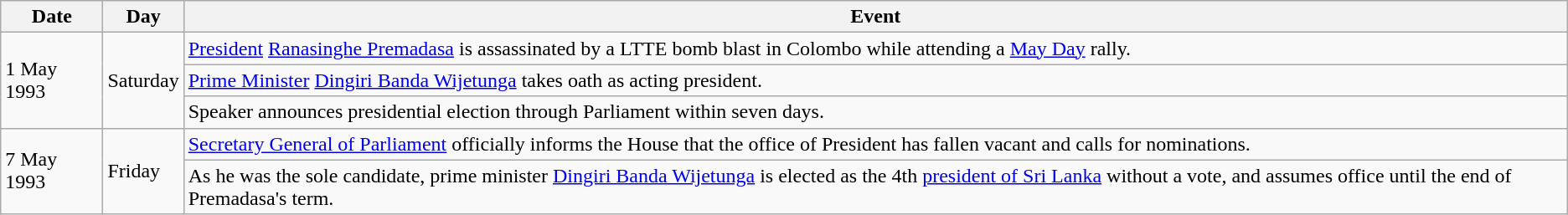<table class="wikitable">
<tr>
<th><strong>Date</strong></th>
<th><strong>Day</strong></th>
<th><strong>Event</strong></th>
</tr>
<tr>
<td rowspan="3">1 May 1993</td>
<td rowspan="3">Saturday</td>
<td><a href='#'>President</a> <a href='#'>Ranasinghe Premadasa</a> is assassinated by a LTTE bomb blast in Colombo while attending a <a href='#'>May Day</a> rally.</td>
</tr>
<tr>
<td><a href='#'>Prime Minister</a> <a href='#'>Dingiri Banda Wijetunga</a> takes oath as acting president.</td>
</tr>
<tr>
<td>Speaker announces presidential election through Parliament within seven days.</td>
</tr>
<tr>
<td rowspan="2">7 May 1993</td>
<td rowspan="2">Friday</td>
<td><a href='#'>Secretary General of Parliament</a> officially informs the House that the office of President has fallen vacant and calls for nominations.</td>
</tr>
<tr>
<td>As he was the sole candidate, prime minister <a href='#'>Dingiri Banda Wijetunga</a> is elected as the 4th <a href='#'>president of Sri Lanka</a> without a vote, and assumes office until the end of Premadasa's term.</td>
</tr>
</table>
